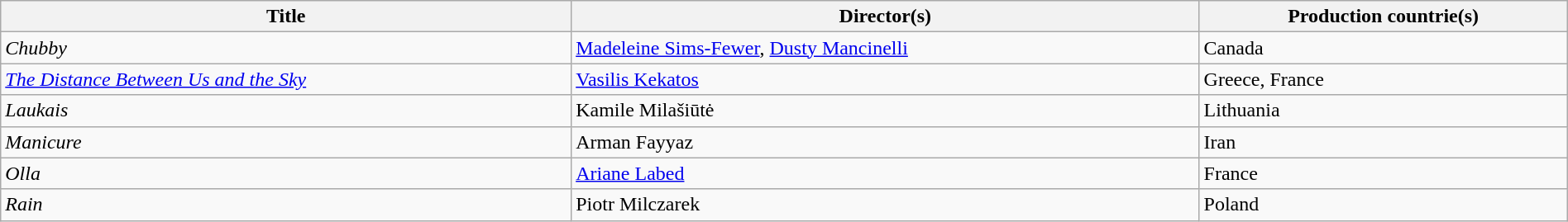<table class="sortable wikitable" style="width:100%; margin-bottom:4px" cellpadding="5">
<tr>
<th scope="col">Title</th>
<th scope="col">Director(s)</th>
<th scope="col">Production countrie(s)</th>
</tr>
<tr>
<td><em>Chubby</em></td>
<td><a href='#'>Madeleine Sims-Fewer</a>, <a href='#'>Dusty Mancinelli</a></td>
<td>Canada</td>
</tr>
<tr>
<td><em><a href='#'>The Distance Between Us and the Sky</a></em></td>
<td><a href='#'>Vasilis Kekatos</a></td>
<td>Greece, France</td>
</tr>
<tr>
<td><em>Laukais</em></td>
<td>Kamile Milašiūtė</td>
<td>Lithuania</td>
</tr>
<tr>
<td><em>Manicure</em></td>
<td>Arman Fayyaz</td>
<td>Iran</td>
</tr>
<tr>
<td><em>Olla</em></td>
<td><a href='#'>Ariane Labed</a></td>
<td>France</td>
</tr>
<tr>
<td><em>Rain</em></td>
<td>Piotr Milczarek</td>
<td>Poland</td>
</tr>
</table>
